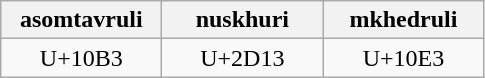<table class="wikitable" style="width:100">
<tr>
<th width="100">asomtavruli</th>
<th width="100">nuskhuri</th>
<th width="100">mkhedruli</th>
</tr>
<tr>
<td align="center">U+10B3</td>
<td align="center">U+2D13</td>
<td align="center">U+10E3</td>
</tr>
</table>
